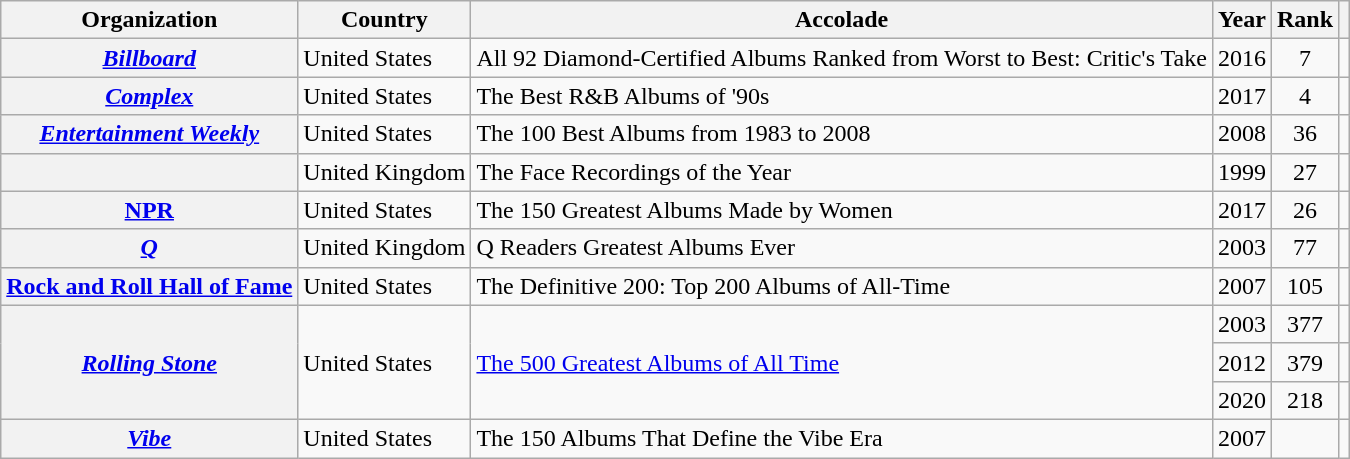<table class="wikitable sortable plainrowheaders">
<tr>
<th scope="col">Organization</th>
<th scope="col">Country</th>
<th scope="col">Accolade</th>
<th scope="col">Year</th>
<th scope="col">Rank</th>
<th scope="col" class="unsortable"></th>
</tr>
<tr>
<th scope="row"><em><a href='#'>Billboard</a></em></th>
<td>United States</td>
<td>All 92 Diamond-Certified Albums Ranked from Worst to Best: Critic's Take</td>
<td>2016</td>
<td align="center">7</td>
<td align="center"></td>
</tr>
<tr>
<th scope="row"><em><a href='#'>Complex</a></em></th>
<td>United States</td>
<td>The Best R&B Albums of '90s</td>
<td>2017</td>
<td align="center">4</td>
<td align="center"></td>
</tr>
<tr>
<th scope="row"><em><a href='#'>Entertainment Weekly</a></em></th>
<td>United States</td>
<td>The 100 Best Albums from 1983 to 2008</td>
<td>2008</td>
<td align="center">36</td>
<td align="center"></td>
</tr>
<tr>
<th scope="row"><em></em></th>
<td>United Kingdom</td>
<td>The Face Recordings of the Year</td>
<td>1999</td>
<td align="center">27</td>
<td align="center"></td>
</tr>
<tr>
<th scope="row"><a href='#'>NPR</a></th>
<td>United States</td>
<td>The 150 Greatest Albums Made by Women</td>
<td>2017</td>
<td align="center">26</td>
<td align="center"></td>
</tr>
<tr>
<th scope="row"><em><a href='#'>Q</a></em></th>
<td>United Kingdom</td>
<td>Q Readers Greatest Albums Ever</td>
<td>2003</td>
<td align="center">77</td>
<td align="center"></td>
</tr>
<tr>
<th scope="row"><a href='#'>Rock and Roll Hall of Fame</a></th>
<td>United States</td>
<td>The Definitive 200: Top 200 Albums of All-Time</td>
<td>2007</td>
<td align="center">105</td>
<td align="center"></td>
</tr>
<tr>
<th scope="row" rowspan="3"><em><a href='#'>Rolling Stone</a></em></th>
<td rowspan="3">United States</td>
<td rowspan="3"><a href='#'>The 500 Greatest Albums of All Time</a></td>
<td>2003</td>
<td align="center">377</td>
<td align="center"></td>
</tr>
<tr>
<td>2012</td>
<td align="center">379</td>
<td align="center"></td>
</tr>
<tr>
<td>2020</td>
<td align="center">218</td>
<td align="center"></td>
</tr>
<tr>
<th scope="row"><em><a href='#'>Vibe</a></em></th>
<td>United States</td>
<td>The 150 Albums That Define the Vibe Era</td>
<td>2007</td>
<td></td>
<td align="center"></td>
</tr>
</table>
